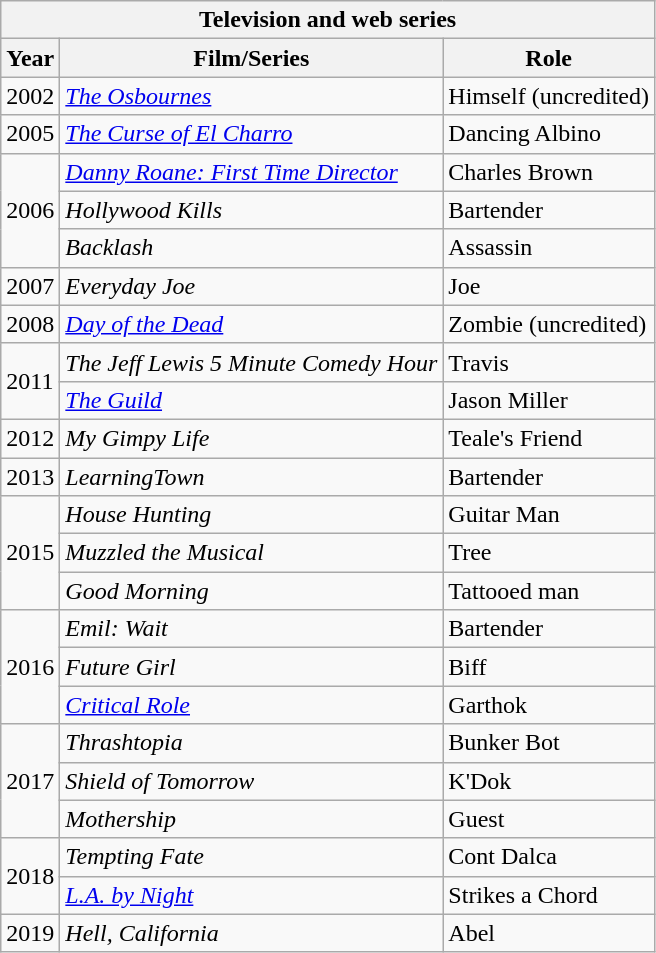<table class="wikitable">
<tr>
<th colspan="3">Television and web series</th>
</tr>
<tr>
<th>Year</th>
<th>Film/Series</th>
<th>Role</th>
</tr>
<tr>
<td>2002</td>
<td><em><a href='#'>The Osbournes</a></em></td>
<td>Himself (uncredited)</td>
</tr>
<tr>
<td>2005</td>
<td><em><a href='#'>The Curse of El Charro</a></em></td>
<td>Dancing Albino</td>
</tr>
<tr>
<td rowspan="3">2006</td>
<td><em><a href='#'>Danny Roane: First Time Director</a></em></td>
<td>Charles Brown</td>
</tr>
<tr>
<td><em>Hollywood Kills</em></td>
<td>Bartender</td>
</tr>
<tr>
<td><em>Backlash</em></td>
<td>Assassin</td>
</tr>
<tr>
<td>2007</td>
<td><em>Everyday Joe</em></td>
<td>Joe</td>
</tr>
<tr>
<td>2008</td>
<td><em><a href='#'>Day of the Dead</a></em></td>
<td>Zombie (uncredited)</td>
</tr>
<tr>
<td rowspan="2">2011</td>
<td><em>The Jeff Lewis 5 Minute Comedy Hour</em></td>
<td>Travis</td>
</tr>
<tr>
<td><em><a href='#'>The Guild</a></em></td>
<td>Jason Miller</td>
</tr>
<tr>
<td>2012</td>
<td><em>My Gimpy Life</em></td>
<td>Teale's Friend</td>
</tr>
<tr>
<td>2013</td>
<td><em>LearningTown</em></td>
<td>Bartender</td>
</tr>
<tr>
<td rowspan="3">2015</td>
<td><em>House Hunting</em></td>
<td>Guitar Man</td>
</tr>
<tr>
<td><em>Muzzled the Musical</em></td>
<td>Tree</td>
</tr>
<tr>
<td><em>Good Morning</em></td>
<td>Tattooed man</td>
</tr>
<tr>
<td rowspan="3">2016</td>
<td><em>Emil: Wait</em></td>
<td>Bartender</td>
</tr>
<tr>
<td><em>Future Girl</em></td>
<td>Biff</td>
</tr>
<tr>
<td><em><a href='#'>Critical Role</a></em></td>
<td>Garthok</td>
</tr>
<tr>
<td rowspan="3">2017</td>
<td><em>Thrashtopia</em></td>
<td>Bunker Bot</td>
</tr>
<tr>
<td><em>Shield of Tomorrow</em></td>
<td>K'Dok</td>
</tr>
<tr>
<td><em>Mothership</em></td>
<td>Guest</td>
</tr>
<tr>
<td rowspan="2">2018</td>
<td><em>Tempting Fate</em></td>
<td>Cont Dalca</td>
</tr>
<tr>
<td><em><a href='#'>L.A. by Night</a></em></td>
<td>Strikes a Chord</td>
</tr>
<tr>
<td>2019</td>
<td><em>Hell, California</em></td>
<td>Abel</td>
</tr>
</table>
